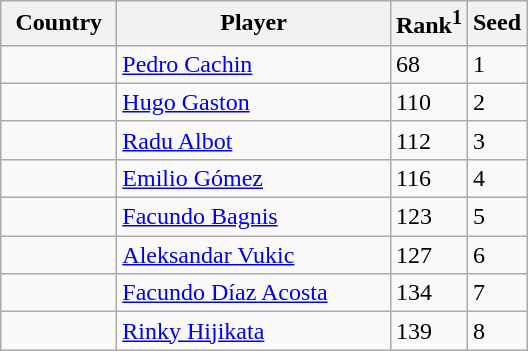<table class="sortable wikitable">
<tr>
<th width="70">Country</th>
<th width="175">Player</th>
<th>Rank<sup>1</sup></th>
<th>Seed</th>
</tr>
<tr>
<td></td>
<td><a href='#'>Pedro Cachin</a></td>
<td>68</td>
<td>1</td>
</tr>
<tr>
<td></td>
<td><a href='#'>Hugo Gaston</a></td>
<td>110</td>
<td>2</td>
</tr>
<tr>
<td></td>
<td><a href='#'>Radu Albot</a></td>
<td>112</td>
<td>3</td>
</tr>
<tr>
<td></td>
<td><a href='#'>Emilio Gómez</a></td>
<td>116</td>
<td>4</td>
</tr>
<tr>
<td></td>
<td><a href='#'>Facundo Bagnis</a></td>
<td>123</td>
<td>5</td>
</tr>
<tr>
<td></td>
<td><a href='#'>Aleksandar Vukic</a></td>
<td>127</td>
<td>6</td>
</tr>
<tr>
<td></td>
<td><a href='#'>Facundo Díaz Acosta</a></td>
<td>134</td>
<td>7</td>
</tr>
<tr>
<td></td>
<td><a href='#'>Rinky Hijikata</a></td>
<td>139</td>
<td>8</td>
</tr>
</table>
